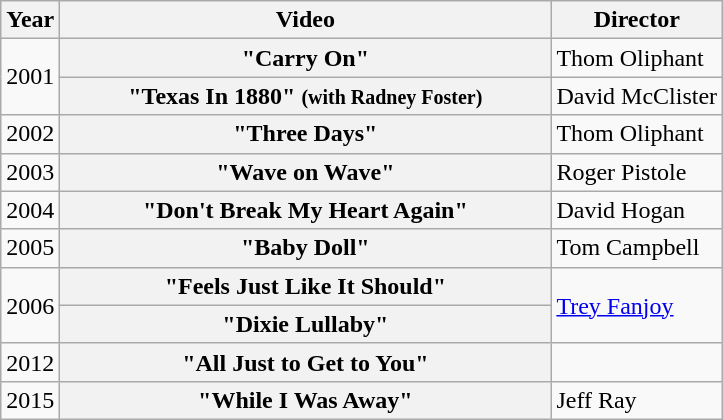<table class="wikitable plainrowheaders">
<tr>
<th>Year</th>
<th style="width:20em;">Video</th>
<th>Director</th>
</tr>
<tr>
<td rowspan="2">2001</td>
<th scope="row">"Carry On"</th>
<td>Thom Oliphant</td>
</tr>
<tr>
<th scope="row">"Texas In 1880" <small>(with Radney Foster)</small></th>
<td>David McClister</td>
</tr>
<tr>
<td>2002</td>
<th scope="row">"Three Days"</th>
<td>Thom Oliphant</td>
</tr>
<tr>
<td>2003</td>
<th scope="row">"Wave on Wave"</th>
<td>Roger Pistole</td>
</tr>
<tr>
<td>2004</td>
<th scope="row">"Don't Break My Heart Again"</th>
<td>David Hogan</td>
</tr>
<tr>
<td>2005</td>
<th scope="row">"Baby Doll"</th>
<td>Tom Campbell</td>
</tr>
<tr>
<td rowspan="2">2006</td>
<th scope="row">"Feels Just Like It Should"</th>
<td rowspan="2"><a href='#'>Trey Fanjoy</a></td>
</tr>
<tr>
<th scope="row">"Dixie Lullaby"</th>
</tr>
<tr>
<td>2012</td>
<th scope="row">"All Just to Get to You"</th>
<td></td>
</tr>
<tr>
<td>2015</td>
<th scope="row">"While I Was Away"</th>
<td>Jeff Ray</td>
</tr>
</table>
